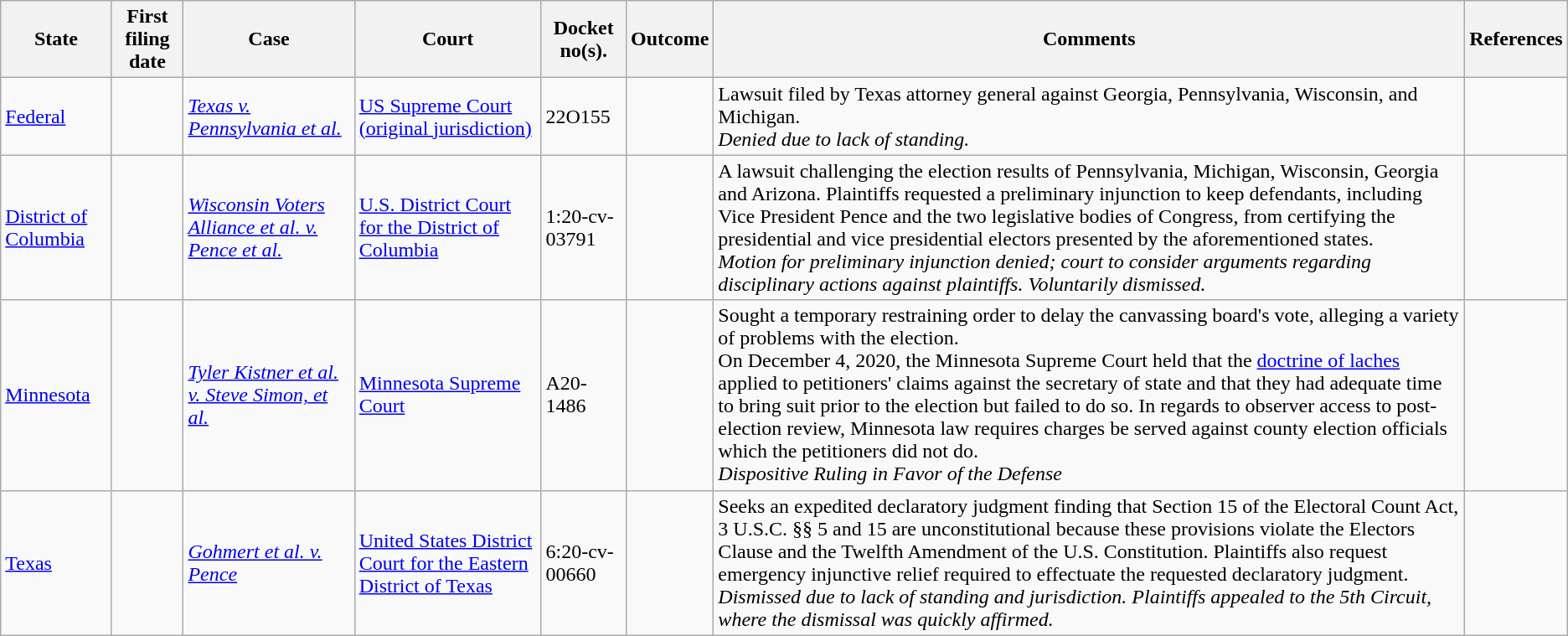<table class="wikitable mw-collapsible">
<tr>
<th>State</th>
<th>First filing date</th>
<th>Case</th>
<th>Court</th>
<th>Docket no(s).</th>
<th>Outcome</th>
<th class=unsortable>Comments</th>
<th class=unsortable>References</th>
</tr>
<tr>
<td><a href='#'>Federal</a></td>
<td></td>
<td><em><a href='#'>Texas v. Pennsylvania et al.</a></em></td>
<td><a href='#'>US Supreme Court</a> <a href='#'>(original jurisdiction)</a></td>
<td>22O155</td>
<td></td>
<td>Lawsuit filed by Texas attorney general against Georgia, Pennsylvania, Wisconsin, and Michigan.<br><em>Denied due to lack of standing.</em></td>
<td></td>
</tr>
<tr>
<td><a href='#'>District of Columbia</a></td>
<td></td>
<td><em><a href='#'>Wisconsin Voters Alliance et al. v. Pence et al.</a></em></td>
<td><a href='#'>U.S. District Court for the District of Columbia</a></td>
<td>1:20-cv-03791</td>
<td></td>
<td>A lawsuit challenging the election results of Pennsylvania, Michigan, Wisconsin, Georgia and Arizona. Plaintiffs requested a preliminary injunction to keep defendants, including Vice President Pence and the two legislative bodies of Congress, from certifying the presidential and vice presidential electors presented by the aforementioned states.<br><em>Motion for preliminary injunction denied; court to consider arguments regarding disciplinary actions against plaintiffs. Voluntarily dismissed.</em></td>
<td></td>
</tr>
<tr>
<td><a href='#'>Minnesota</a></td>
<td></td>
<td><em><a href='#'>Tyler Kistner et al. v. Steve Simon, et al.</a></em></td>
<td><a href='#'>Minnesota Supreme Court</a></td>
<td>A20-1486</td>
<td></td>
<td>Sought a temporary restraining order to delay the canvassing board's vote, alleging a variety of problems with the election.<br>On December 4, 2020, the Minnesota Supreme Court held that the <a href='#'>doctrine of laches</a> applied to petitioners' claims against the secretary of state and that they had adequate time to bring suit prior to the election but failed to do so. In regards to observer access to post-election review, Minnesota law requires charges be served against county election officials which the petitioners did not do.<br><em>Dispositive Ruling in Favor of the Defense</em></td>
<td></td>
</tr>
<tr>
<td><a href='#'>Texas</a></td>
<td></td>
<td><em><a href='#'>Gohmert et al. v. Pence</a></em></td>
<td><a href='#'>United States District Court for the Eastern District of Texas</a></td>
<td>6:20-cv-00660</td>
<td></td>
<td>Seeks an expedited declaratory judgment finding that Section 15 of the Electoral Count Act, 3 U.S.C. §§ 5 and 15 are unconstitutional because these provisions violate the Electors Clause and the Twelfth Amendment of the U.S. Constitution. Plaintiffs also request emergency injunctive relief required to effectuate the requested declaratory judgment.<br><em>Dismissed due to lack of standing and jurisdiction. Plaintiffs appealed to the 5th Circuit, where the dismissal was quickly affirmed.</em></td>
<td><br><br>
</td>
</tr>
</table>
